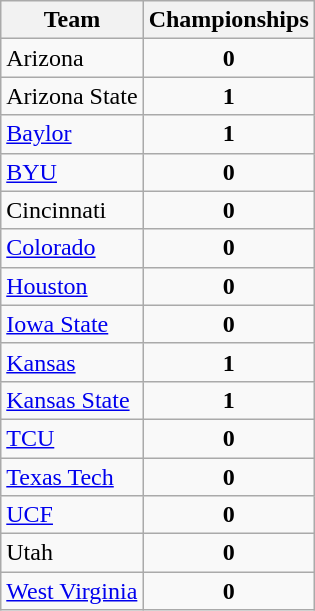<table class="wikitable sortable">
<tr>
<th scope="col">Team</th>
<th scope="col">Championships</th>
</tr>
<tr>
<td>Arizona</td>
<td align=center><strong>0</strong></td>
</tr>
<tr>
<td>Arizona State</td>
<td align=center><strong>1</strong></td>
</tr>
<tr>
<td><a href='#'>Baylor</a></td>
<td align=center><strong>1</strong></td>
</tr>
<tr>
<td><a href='#'>BYU</a></td>
<td align=center><strong>0</strong></td>
</tr>
<tr>
<td>Cincinnati</td>
<td align=center><strong>0</strong></td>
</tr>
<tr>
<td><a href='#'>Colorado</a></td>
<td style="text-align: center;"><strong>0</strong></td>
</tr>
<tr>
<td><a href='#'>Houston</a></td>
<td align=center><strong>0</strong></td>
</tr>
<tr>
<td><a href='#'>Iowa State</a></td>
<td style="text-align: center;"><strong>0</strong></td>
</tr>
<tr>
<td><a href='#'>Kansas</a></td>
<td style="text-align: center;"><strong>1</strong></td>
</tr>
<tr>
<td><a href='#'>Kansas State</a></td>
<td style="text-align: center;"><strong>1</strong></td>
</tr>
<tr>
<td><a href='#'>TCU</a></td>
<td style="text-align: center;"><strong>0</strong></td>
</tr>
<tr>
<td><a href='#'>Texas Tech</a></td>
<td style="text-align: center;"><strong>0</strong></td>
</tr>
<tr>
<td><a href='#'>UCF</a></td>
<td align=center><strong>0</strong></td>
</tr>
<tr>
<td>Utah</td>
<td align=center><strong>0</strong></td>
</tr>
<tr>
<td><a href='#'>West Virginia</a></td>
<td style="text-align: center;"><strong>0</strong></td>
</tr>
</table>
